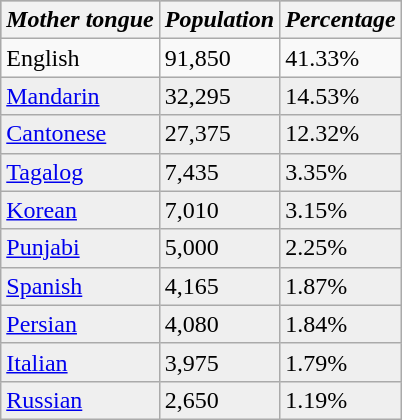<table class="wikitable" style="float:left;">
<tr style="background:darkGrey;">
<th><em>Mother tongue</em></th>
<th><em>Population</em></th>
<th><em>Percentage</em></th>
</tr>
<tr>
<td>English</td>
<td>91,850</td>
<td>41.33%</td>
</tr>
<tr style="background:#efefef; color:black">
<td><a href='#'>Mandarin</a></td>
<td>32,295</td>
<td>14.53%</td>
</tr>
<tr style="background:#efefef; color:black">
<td><a href='#'>Cantonese</a></td>
<td>27,375</td>
<td>12.32%</td>
</tr>
<tr style="background:#efefef; color:black">
<td><a href='#'>Tagalog</a></td>
<td>7,435</td>
<td>3.35%</td>
</tr>
<tr style="background:#efefef; color:black">
<td><a href='#'>Korean</a></td>
<td>7,010</td>
<td>3.15%</td>
</tr>
<tr style="background:#efefef; color:black">
<td><a href='#'>Punjabi</a></td>
<td>5,000</td>
<td>2.25%</td>
</tr>
<tr style="background:#efefef; color:black">
<td><a href='#'>Spanish</a></td>
<td>4,165</td>
<td>1.87%</td>
</tr>
<tr style="background:#efefef; color:black">
<td><a href='#'>Persian</a></td>
<td>4,080</td>
<td>1.84%</td>
</tr>
<tr style="background:#efefef; color:black">
<td><a href='#'>Italian</a></td>
<td>3,975</td>
<td>1.79%</td>
</tr>
<tr style="background:#efefef; color:black">
<td><a href='#'>Russian</a></td>
<td>2,650</td>
<td>1.19%</td>
</tr>
</table>
